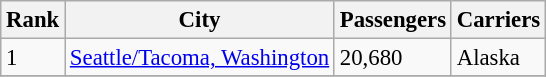<table class="wikitable sortable" style="font-size: 95%" width= align=>
<tr>
<th>Rank</th>
<th>City</th>
<th>Passengers</th>
<th>Carriers</th>
</tr>
<tr>
<td>1</td>
<td><a href='#'>Seattle/Tacoma, Washington</a></td>
<td>20,680</td>
<td>Alaska</td>
</tr>
<tr>
</tr>
</table>
